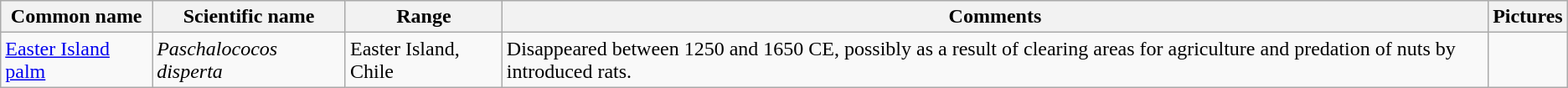<table class="wikitable sortable">
<tr>
<th>Common name</th>
<th>Scientific name</th>
<th>Range</th>
<th class="unsortable">Comments</th>
<th class="unsortable">Pictures</th>
</tr>
<tr>
<td><a href='#'>Easter Island palm</a></td>
<td><em>Paschalococos disperta</em></td>
<td>Easter Island, Chile</td>
<td>Disappeared between 1250 and 1650 CE, possibly as a result of clearing areas for agriculture and predation of nuts by introduced rats.</td>
<td></td>
</tr>
</table>
